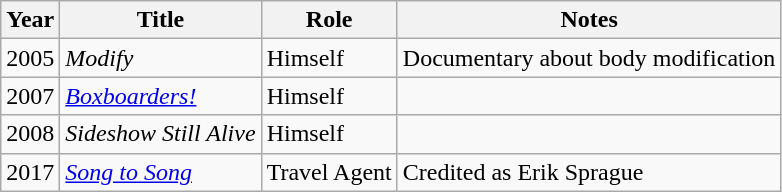<table class="wikitable sortable">
<tr>
<th>Year</th>
<th>Title</th>
<th>Role</th>
<th class="unsortable">Notes</th>
</tr>
<tr>
<td>2005 </td>
<td><em>Modify</em></td>
<td>Himself</td>
<td>Documentary about body modification</td>
</tr>
<tr>
<td>2007</td>
<td><em><a href='#'>Boxboarders!</a></em></td>
<td>Himself</td>
<td></td>
</tr>
<tr>
<td>2008</td>
<td><em>Sideshow Still Alive</em></td>
<td>Himself</td>
<td></td>
</tr>
<tr>
<td>2017</td>
<td><em><a href='#'>Song to Song</a></em></td>
<td>Travel Agent</td>
<td>Credited as Erik Sprague</td>
</tr>
</table>
